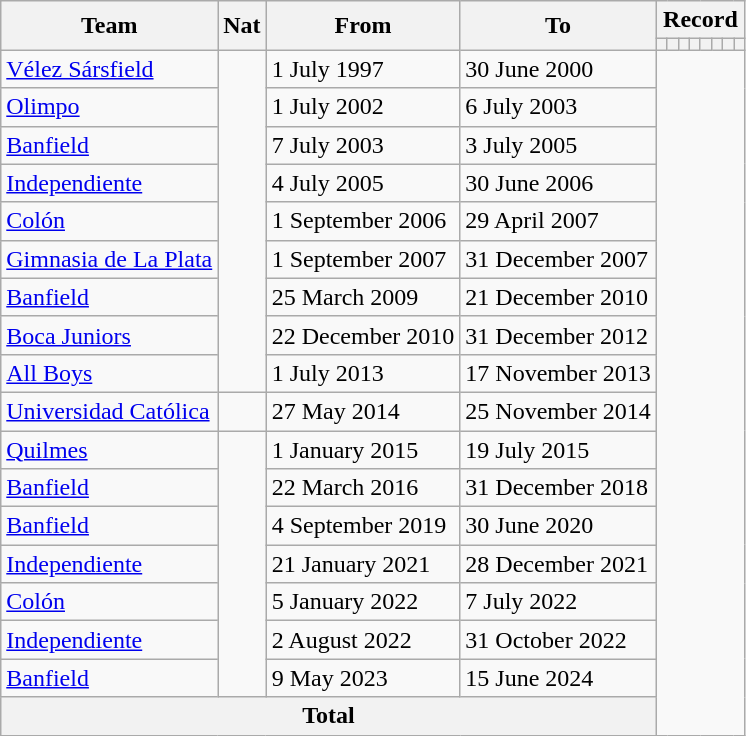<table class="wikitable" style="text-align: center">
<tr>
<th rowspan="2">Team</th>
<th rowspan="2">Nat</th>
<th rowspan="2">From</th>
<th rowspan="2">To</th>
<th colspan="8">Record</th>
</tr>
<tr>
<th></th>
<th></th>
<th></th>
<th></th>
<th></th>
<th></th>
<th></th>
<th></th>
</tr>
<tr>
<td align=left><a href='#'>Vélez Sársfield</a></td>
<td rowspan=9></td>
<td align=left>1 July 1997</td>
<td align=left>30 June 2000<br></td>
</tr>
<tr>
<td align=left><a href='#'>Olimpo</a></td>
<td align=left>1 July 2002</td>
<td align=left>6 July 2003<br></td>
</tr>
<tr>
<td align=left><a href='#'>Banfield</a></td>
<td align=left>7 July 2003</td>
<td align=left>3 July 2005<br></td>
</tr>
<tr>
<td align=left><a href='#'>Independiente</a></td>
<td align=left>4 July 2005</td>
<td align=left>30 June 2006<br></td>
</tr>
<tr>
<td align=left><a href='#'>Colón</a></td>
<td align=left>1 September 2006</td>
<td align=left>29 April 2007<br></td>
</tr>
<tr>
<td align=left><a href='#'>Gimnasia de La Plata</a></td>
<td align=left>1 September 2007</td>
<td align=left>31 December 2007<br></td>
</tr>
<tr>
<td align=left><a href='#'>Banfield</a></td>
<td align=left>25 March 2009</td>
<td align=left>21 December 2010<br></td>
</tr>
<tr>
<td align=left><a href='#'>Boca Juniors</a></td>
<td align=left>22 December 2010</td>
<td align=left>31 December 2012<br></td>
</tr>
<tr>
<td align=left><a href='#'>All Boys</a></td>
<td align=left>1 July 2013</td>
<td align=left>17 November 2013<br></td>
</tr>
<tr>
<td align=left><a href='#'>Universidad Católica</a></td>
<td></td>
<td align=left>27 May 2014</td>
<td align=left>25 November 2014<br></td>
</tr>
<tr>
<td align=left><a href='#'>Quilmes</a></td>
<td rowspan=7></td>
<td align=left>1 January 2015</td>
<td align=left>19 July 2015<br></td>
</tr>
<tr>
<td align=left><a href='#'>Banfield</a></td>
<td align=left>22 March 2016</td>
<td align=left>31 December 2018<br></td>
</tr>
<tr>
<td align=left><a href='#'>Banfield</a></td>
<td align=left>4 September 2019</td>
<td align=left>30 June 2020<br></td>
</tr>
<tr>
<td align=left><a href='#'>Independiente</a></td>
<td align=left>21 January 2021</td>
<td align=left>28 December 2021<br></td>
</tr>
<tr>
<td align=left><a href='#'>Colón</a></td>
<td align=left>5 January 2022</td>
<td align=left>7 July 2022<br></td>
</tr>
<tr>
<td align=left><a href='#'>Independiente</a></td>
<td align=left>2 August 2022</td>
<td align=left>31 October 2022<br></td>
</tr>
<tr>
<td align=left><a href='#'>Banfield</a></td>
<td align=left>9 May 2023</td>
<td align=left>15 June 2024<br></td>
</tr>
<tr>
<th colspan="4">Total<br></th>
</tr>
</table>
